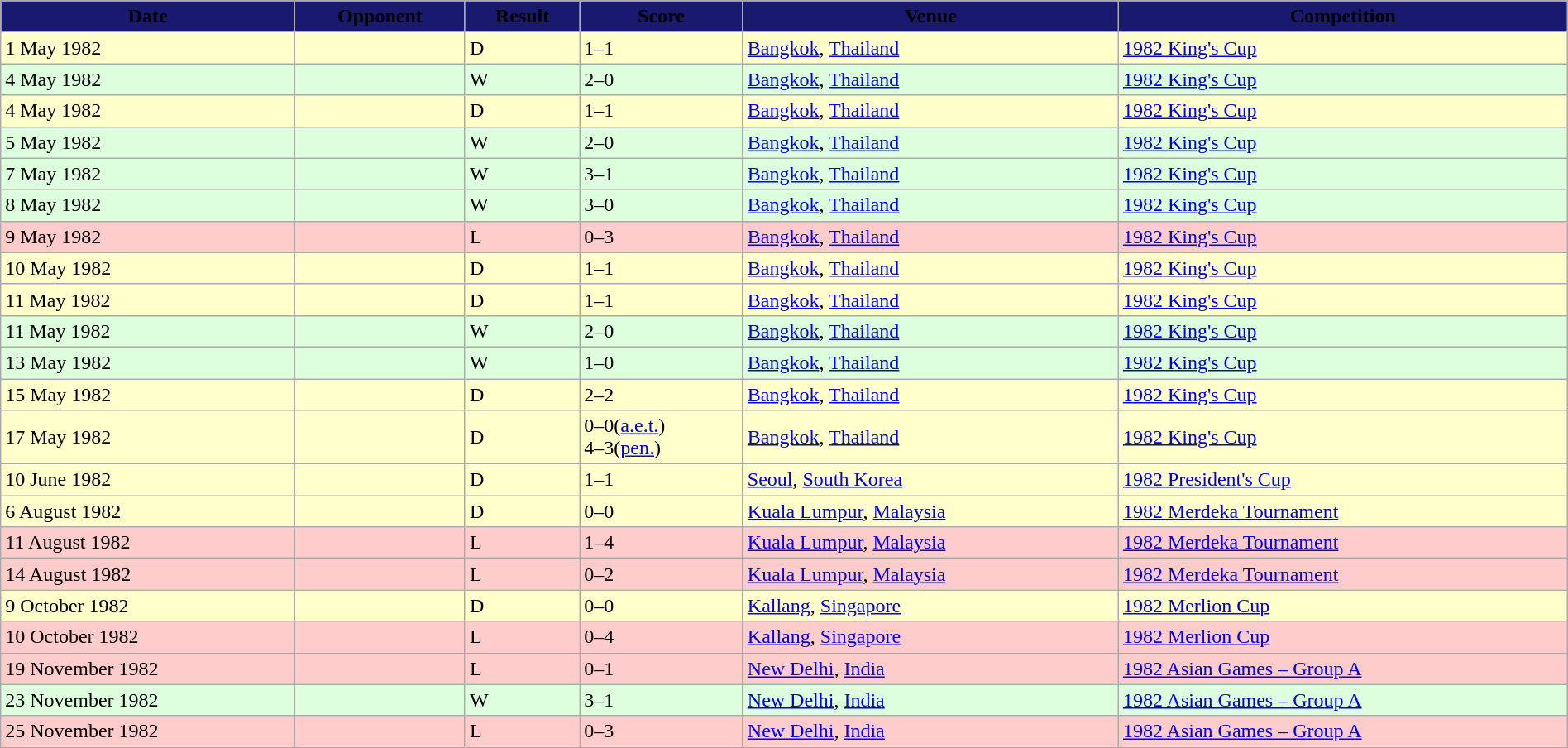<table width=100% class="wikitable">
<tr>
<th style="background:#191970;"><span>Date</span></th>
<th style="background:#191970;"><span>Opponent</span></th>
<th style="background:#191970;"><span>Result</span></th>
<th style="background:#191970;"><span>Score</span></th>
<th style="background:#191970;"><span>Venue</span></th>
<th style="background:#191970;"><span>Competition</span></th>
</tr>
<tr>
</tr>
<tr style="background:#ffc;">
<td>1 May 1982</td>
<td></td>
<td>D</td>
<td>1–1</td>
<td> <a href='#'>Bangkok</a>, <a href='#'>Thailand</a></td>
<td><a href='#'>1982 King's Cup</a></td>
</tr>
<tr style="background:#dfd;">
<td>4 May 1982</td>
<td></td>
<td>W</td>
<td>2–0</td>
<td> <a href='#'>Bangkok</a>, <a href='#'>Thailand</a></td>
<td><a href='#'>1982 King's Cup</a></td>
</tr>
<tr style="background:#ffc;">
<td>4 May 1982</td>
<td></td>
<td>D</td>
<td>1–1</td>
<td> <a href='#'>Bangkok</a>, <a href='#'>Thailand</a></td>
<td><a href='#'>1982 King's Cup</a></td>
</tr>
<tr style="background:#dfd;">
<td>5 May 1982</td>
<td></td>
<td>W</td>
<td>2–0</td>
<td> <a href='#'>Bangkok</a>, <a href='#'>Thailand</a></td>
<td><a href='#'>1982 King's Cup</a></td>
</tr>
<tr style="background:#dfd;">
<td>7 May 1982</td>
<td></td>
<td>W</td>
<td>3–1</td>
<td> <a href='#'>Bangkok</a>, <a href='#'>Thailand</a></td>
<td><a href='#'>1982 King's Cup</a></td>
</tr>
<tr style="background:#dfd;">
<td>8 May 1982</td>
<td></td>
<td>W</td>
<td>3–0</td>
<td> <a href='#'>Bangkok</a>, <a href='#'>Thailand</a></td>
<td><a href='#'>1982 King's Cup</a></td>
</tr>
<tr style="background:#fcc;">
<td>9 May 1982</td>
<td></td>
<td>L</td>
<td>0–3</td>
<td> <a href='#'>Bangkok</a>, <a href='#'>Thailand</a></td>
<td><a href='#'>1982 King's Cup</a></td>
</tr>
<tr style="background:#ffc;">
<td>10 May 1982</td>
<td></td>
<td>D</td>
<td>1–1</td>
<td> <a href='#'>Bangkok</a>, <a href='#'>Thailand</a></td>
<td><a href='#'>1982 King's Cup</a></td>
</tr>
<tr style="background:#ffc;">
<td>11 May 1982</td>
<td></td>
<td>D</td>
<td>1–1</td>
<td> <a href='#'>Bangkok</a>, <a href='#'>Thailand</a></td>
<td><a href='#'>1982 King's Cup</a></td>
</tr>
<tr style="background:#dfd;">
<td>11 May 1982</td>
<td></td>
<td>W</td>
<td>2–0</td>
<td> <a href='#'>Bangkok</a>, <a href='#'>Thailand</a></td>
<td><a href='#'>1982 King's Cup</a></td>
</tr>
<tr style="background:#dfd;">
<td>13 May 1982</td>
<td></td>
<td>W</td>
<td>1–0</td>
<td> <a href='#'>Bangkok</a>, <a href='#'>Thailand</a></td>
<td><a href='#'>1982 King's Cup</a></td>
</tr>
<tr style="background:#ffc;">
<td>15 May 1982</td>
<td></td>
<td>D</td>
<td>2–2</td>
<td> <a href='#'>Bangkok</a>, <a href='#'>Thailand</a></td>
<td><a href='#'>1982 King's Cup</a></td>
</tr>
<tr style="background:#ffc;">
<td>17 May 1982</td>
<td></td>
<td>D</td>
<td>0–0(<a href='#'>a.e.t.</a>)<br>4–3(<a href='#'>pen.</a>)</td>
<td> <a href='#'>Bangkok</a>, <a href='#'>Thailand</a></td>
<td><a href='#'>1982 King's Cup</a></td>
</tr>
<tr style="background:#ffc;">
<td>10 June 1982</td>
<td></td>
<td>D</td>
<td>1–1</td>
<td> <a href='#'>Seoul</a>, <a href='#'>South Korea</a></td>
<td><a href='#'>1982 President's Cup</a></td>
</tr>
<tr style="background:#ffc;">
<td>6 August 1982</td>
<td></td>
<td>D</td>
<td>0–0</td>
<td> <a href='#'>Kuala Lumpur</a>, <a href='#'>Malaysia</a></td>
<td><a href='#'>1982 Merdeka Tournament</a></td>
</tr>
<tr style="background:#fcc;">
<td>11 August 1982</td>
<td></td>
<td>L</td>
<td>1–4</td>
<td> <a href='#'>Kuala Lumpur</a>, <a href='#'>Malaysia</a></td>
<td><a href='#'>1982 Merdeka Tournament</a></td>
</tr>
<tr style="background:#fcc;">
<td>14 August 1982</td>
<td></td>
<td>L</td>
<td>0–2</td>
<td> <a href='#'>Kuala Lumpur</a>, <a href='#'>Malaysia</a></td>
<td><a href='#'>1982 Merdeka Tournament</a></td>
</tr>
<tr style="background:#ffc;">
<td>9 October 1982</td>
<td></td>
<td>D</td>
<td>0–0</td>
<td> <a href='#'>Kallang</a>, <a href='#'>Singapore</a></td>
<td><a href='#'>1982 Merlion Cup</a></td>
</tr>
<tr style="background:#fcc;">
<td>10 October 1982</td>
<td></td>
<td>L</td>
<td>0–4</td>
<td> <a href='#'>Kallang</a>, <a href='#'>Singapore</a></td>
<td><a href='#'>1982 Merlion Cup</a></td>
</tr>
<tr style="background:#fcc;">
<td>19 November 1982</td>
<td></td>
<td>L</td>
<td>0–1</td>
<td> <a href='#'>New Delhi</a>, <a href='#'>India</a></td>
<td><a href='#'>1982 Asian Games  – Group A</a></td>
</tr>
<tr style="background:#dfd;">
<td>23 November 1982</td>
<td></td>
<td>W</td>
<td>3–1</td>
<td> <a href='#'>New Delhi</a>, <a href='#'>India</a></td>
<td><a href='#'>1982 Asian Games  – Group A</a></td>
</tr>
<tr style="background:#fcc;">
<td>25 November 1982</td>
<td></td>
<td>L</td>
<td>0–3</td>
<td> <a href='#'>New Delhi</a>, <a href='#'>India</a></td>
<td><a href='#'>1982 Asian Games  – Group A</a></td>
</tr>
</table>
